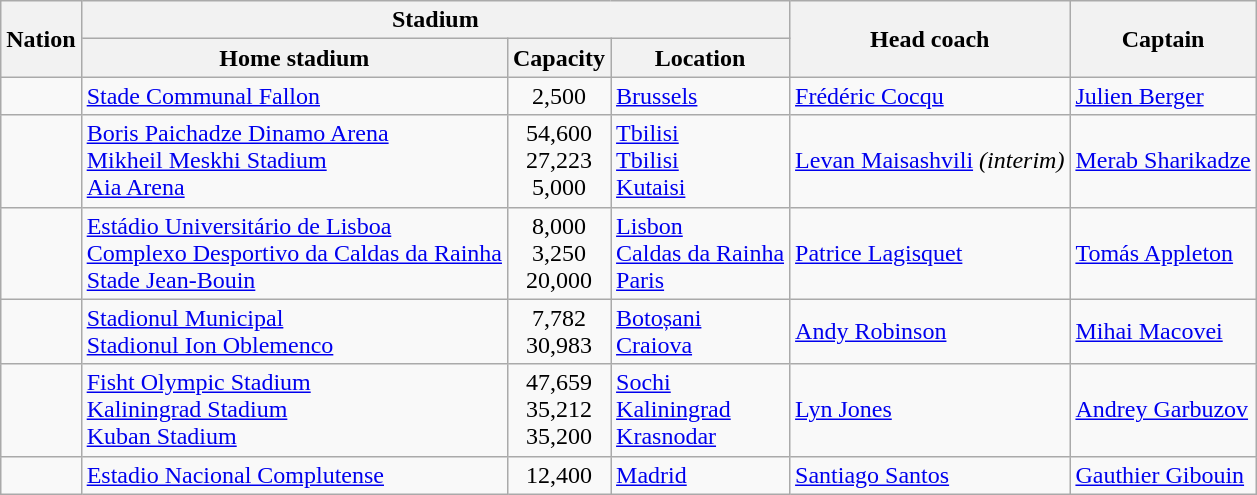<table class="wikitable">
<tr>
<th rowspan="2">Nation</th>
<th colspan="3">Stadium</th>
<th rowspan="2">Head coach</th>
<th rowspan="2">Captain</th>
</tr>
<tr>
<th>Home stadium</th>
<th>Capacity</th>
<th>Location</th>
</tr>
<tr>
<td></td>
<td><a href='#'>Stade Communal Fallon</a></td>
<td align=center>2,500</td>
<td><a href='#'>Brussels</a></td>
<td> <a href='#'>Frédéric Cocqu</a></td>
<td><a href='#'>Julien Berger</a></td>
</tr>
<tr>
<td></td>
<td><a href='#'>Boris Paichadze Dinamo Arena</a><br><a href='#'>Mikheil Meskhi Stadium</a><br><a href='#'>Aia Arena</a></td>
<td align=center>54,600<br>27,223<br>5,000</td>
<td><a href='#'>Tbilisi</a><br><a href='#'>Tbilisi</a><br><a href='#'>Kutaisi</a></td>
<td> <a href='#'>Levan Maisashvili</a> <em>(interim)</em></td>
<td><a href='#'>Merab Sharikadze</a></td>
</tr>
<tr>
<td></td>
<td><a href='#'>Estádio Universitário de Lisboa</a><br><a href='#'>Complexo Desportivo da Caldas da Rainha</a><br><a href='#'>Stade Jean-Bouin</a></td>
<td align=center>8,000<br>3,250<br>20,000</td>
<td><a href='#'>Lisbon</a><br><a href='#'>Caldas da Rainha</a><br><a href='#'>Paris</a></td>
<td> <a href='#'>Patrice Lagisquet</a></td>
<td><a href='#'>Tomás Appleton</a></td>
</tr>
<tr>
<td></td>
<td><a href='#'>Stadionul Municipal</a><br><a href='#'>Stadionul Ion Oblemenco</a></td>
<td align=center>7,782<br>30,983</td>
<td><a href='#'>Botoșani</a><br><a href='#'>Craiova</a></td>
<td> <a href='#'>Andy Robinson</a></td>
<td><a href='#'>Mihai Macovei</a></td>
</tr>
<tr>
<td></td>
<td><a href='#'>Fisht Olympic Stadium</a><br><a href='#'>Kaliningrad Stadium</a><br><a href='#'>Kuban Stadium</a></td>
<td align=center>47,659<br>35,212<br>35,200</td>
<td><a href='#'>Sochi</a><br><a href='#'>Kaliningrad</a><br><a href='#'>Krasnodar</a></td>
<td> <a href='#'>Lyn Jones</a></td>
<td><a href='#'>Andrey Garbuzov</a></td>
</tr>
<tr>
<td></td>
<td><a href='#'>Estadio Nacional Complutense</a></td>
<td align=center>12,400</td>
<td><a href='#'>Madrid</a></td>
<td> <a href='#'>Santiago Santos</a></td>
<td><a href='#'>Gauthier Gibouin</a></td>
</tr>
</table>
